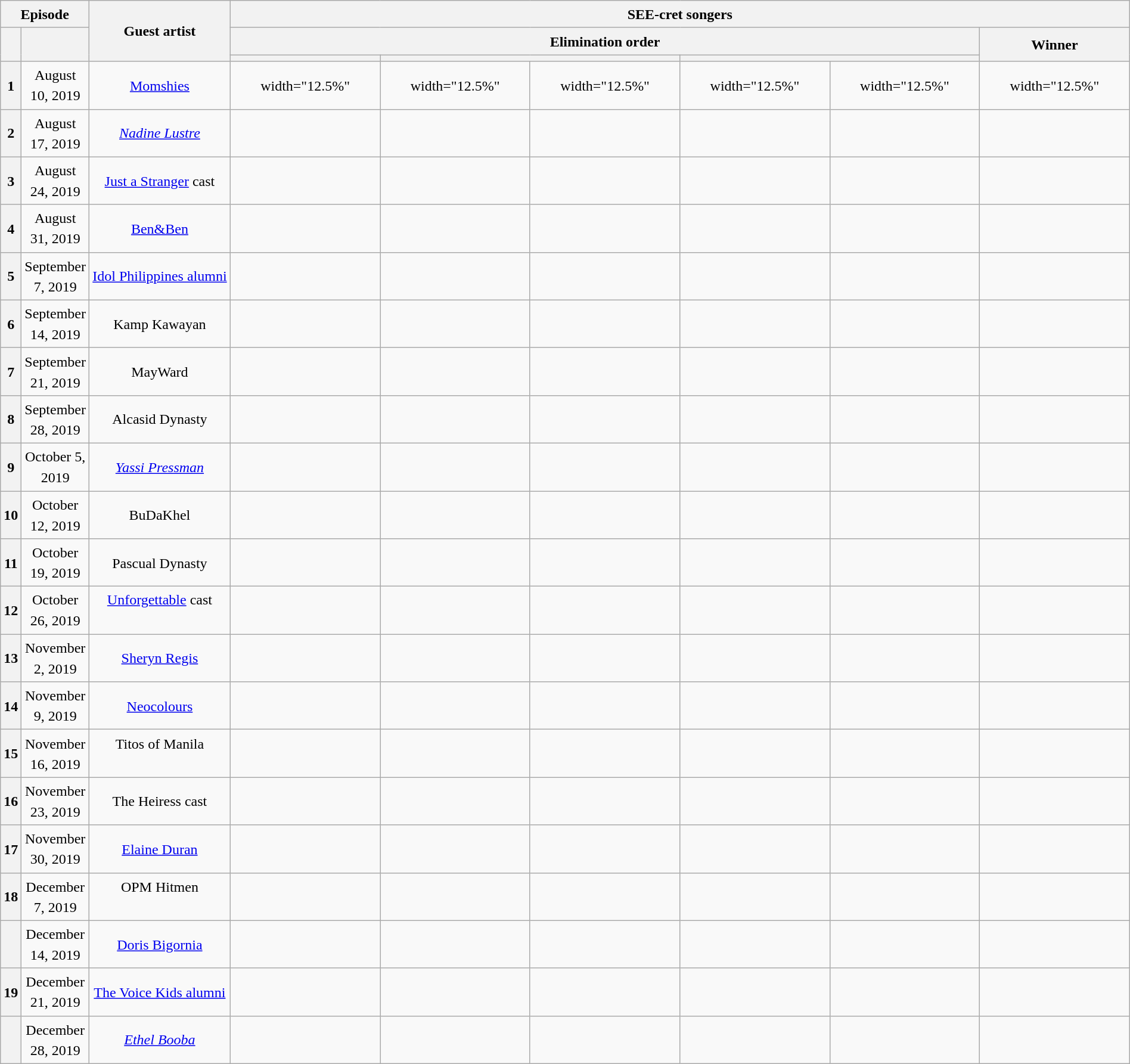<table class="wikitable plainrowheaders mw-collapsible" style="text-align:center; line-height:23px; width:100%;">
<tr>
<th colspan="2" width="1%">Episode</th>
<th rowspan="3" width="12.5%">Guest artist</th>
<th colspan="6">SEE-cret songers<br></th>
</tr>
<tr>
<th rowspan="2"></th>
<th rowspan="2"></th>
<th colspan="5">Elimination order</th>
<th rowspan="2">Winner</th>
</tr>
<tr>
<th></th>
<th colspan="2"></th>
<th colspan="2"></th>
</tr>
<tr>
<th>1</th>
<td>August 10, 2019</td>
<td><a href='#'>Momshies</a><br></td>
<td>width="12.5%" </td>
<td>width="12.5%" </td>
<td>width="12.5%" </td>
<td>width="12.5%" </td>
<td>width="12.5%" </td>
<td>width="12.5%" </td>
</tr>
<tr>
<th>2</th>
<td>August 17, 2019</td>
<td><em><a href='#'>Nadine Lustre</a></em><br></td>
<td></td>
<td></td>
<td></td>
<td></td>
<td></td>
<td></td>
</tr>
<tr>
<th>3</th>
<td>August 24, 2019</td>
<td><a href='#'>Just a Stranger</a> cast<br></td>
<td></td>
<td></td>
<td></td>
<td></td>
<td></td>
<td></td>
</tr>
<tr>
<th>4</th>
<td>August 31, 2019</td>
<td><a href='#'>Ben&Ben</a></td>
<td></td>
<td></td>
<td></td>
<td></td>
<td></td>
<td></td>
</tr>
<tr>
<th>5</th>
<td>September 7, 2019</td>
<td><a href='#'>Idol Philippines alumni</a><br></td>
<td></td>
<td></td>
<td></td>
<td></td>
<td></td>
<td></td>
</tr>
<tr>
<th>6</th>
<td>September 14, 2019</td>
<td>Kamp Kawayan<br></td>
<td></td>
<td></td>
<td></td>
<td></td>
<td></td>
<td></td>
</tr>
<tr>
<th>7</th>
<td>September 21, 2019</td>
<td>MayWard<br></td>
<td></td>
<td></td>
<td></td>
<td></td>
<td></td>
<td></td>
</tr>
<tr>
<th>8</th>
<td>September 28, 2019</td>
<td>Alcasid Dynasty<br></td>
<td></td>
<td></td>
<td></td>
<td></td>
<td></td>
<td></td>
</tr>
<tr>
<th>9</th>
<td>October 5, 2019</td>
<td><em><a href='#'>Yassi Pressman</a></em></td>
<td></td>
<td></td>
<td></td>
<td></td>
<td></td>
<td></td>
</tr>
<tr>
<th>10</th>
<td>October 12, 2019</td>
<td>BuDaKhel<br></td>
<td></td>
<td></td>
<td></td>
<td></td>
<td></td>
<td></td>
</tr>
<tr>
<th>11</th>
<td>October 19, 2019</td>
<td>Pascual Dynasty<br></td>
<td></td>
<td></td>
<td></td>
<td></td>
<td></td>
<td></td>
</tr>
<tr>
<th>12</th>
<td>October 26, 2019</td>
<td><a href='#'>Unforgettable</a> cast<br><br></td>
<td></td>
<td></td>
<td></td>
<td></td>
<td></td>
<td></td>
</tr>
<tr>
<th>13</th>
<td>November 2, 2019</td>
<td><a href='#'>Sheryn Regis</a></td>
<td></td>
<td></td>
<td></td>
<td></td>
<td></td>
<td></td>
</tr>
<tr>
<th>14</th>
<td>November 9, 2019</td>
<td><a href='#'>Neocolours</a></td>
<td></td>
<td></td>
<td></td>
<td></td>
<td></td>
<td></td>
</tr>
<tr>
<th>15</th>
<td>November 16, 2019</td>
<td>Titos of Manila<br><br></td>
<td></td>
<td></td>
<td></td>
<td></td>
<td></td>
<td></td>
</tr>
<tr>
<th>16</th>
<td>November 23, 2019</td>
<td>The Heiress cast<br></td>
<td></td>
<td></td>
<td></td>
<td></td>
<td></td>
<td></td>
</tr>
<tr>
<th>17</th>
<td>November 30, 2019</td>
<td><a href='#'>Elaine Duran</a></td>
<td></td>
<td></td>
<td></td>
<td></td>
<td></td>
<td></td>
</tr>
<tr>
<th>18</th>
<td>December 7, 2019</td>
<td>OPM Hitmen<br><br></td>
<td></td>
<td></td>
<td></td>
<td></td>
<td></td>
<td></td>
</tr>
<tr>
<th></th>
<td>December 14, 2019</td>
<td><a href='#'>Doris Bigornia</a></td>
<td></td>
<td></td>
<td></td>
<td></td>
<td></td>
<td></td>
</tr>
<tr>
<th>19</th>
<td>December 21, 2019</td>
<td><a href='#'>The Voice Kids alumni</a><br></td>
<td></td>
<td></td>
<td></td>
<td></td>
<td></td>
<td></td>
</tr>
<tr>
<th></th>
<td>December 28, 2019</td>
<td><em><a href='#'>Ethel Booba</a></em></td>
<td></td>
<td></td>
<td></td>
<td></td>
<td></td>
<td></td>
</tr>
</table>
